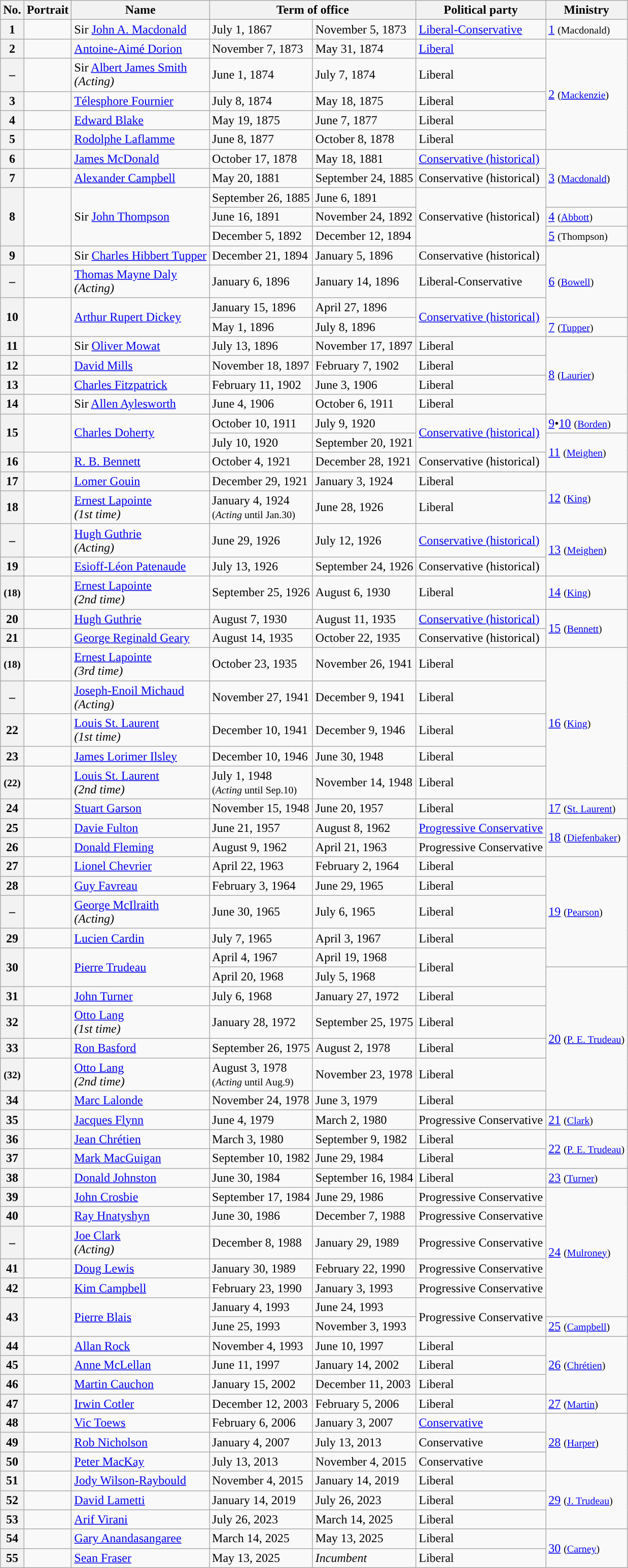<table class="wikitable">
<tr>
<th>No.</th>
<th>Portrait</th>
<th>Name</th>
<th colspan=2>Term of office</th>
<th>Political party</th>
<th>Ministry</th>
</tr>
<tr>
<th style="background:">1</th>
<td></td>
<td>Sir <a href='#'>John A. Macdonald</a></td>
<td>July 1, 1867</td>
<td>November 5, 1873</td>
<td><a href='#'>Liberal-Conservative</a></td>
<td><a href='#'>1</a> <small>(Macdonald)</small></td>
</tr>
<tr>
<th style="background:">2</th>
<td></td>
<td><a href='#'>Antoine-Aimé Dorion</a></td>
<td>November 7, 1873</td>
<td>May 31, 1874</td>
<td><a href='#'>Liberal</a></td>
<td rowspan=5><a href='#'>2</a> <small>(<a href='#'>Mackenzie</a>)</small></td>
</tr>
<tr>
<th style="background:">–</th>
<td></td>
<td>Sir <a href='#'>Albert James Smith</a><br><em>(Acting)</em></td>
<td>June 1, 1874</td>
<td>July 7, 1874</td>
<td>Liberal</td>
</tr>
<tr>
<th style="background:">3</th>
<td></td>
<td><a href='#'>Télesphore Fournier</a></td>
<td>July 8, 1874</td>
<td>May 18, 1875</td>
<td>Liberal</td>
</tr>
<tr>
<th style="background:">4</th>
<td></td>
<td><a href='#'>Edward Blake</a></td>
<td>May 19, 1875</td>
<td>June 7, 1877</td>
<td>Liberal</td>
</tr>
<tr>
<th style="background:">5</th>
<td></td>
<td><a href='#'>Rodolphe Laflamme</a></td>
<td>June 8, 1877</td>
<td>October 8, 1878</td>
<td>Liberal</td>
</tr>
<tr>
<th style="background:">6</th>
<td></td>
<td><a href='#'>James McDonald</a></td>
<td>October 17, 1878</td>
<td>May 18, 1881</td>
<td><a href='#'>Conservative (historical)</a></td>
<td rowspan=3><a href='#'>3</a> <small>(<a href='#'>Macdonald</a>)</small></td>
</tr>
<tr>
<th style="background:">7</th>
<td></td>
<td><a href='#'>Alexander Campbell</a></td>
<td>May 20, 1881</td>
<td>September 24, 1885</td>
<td>Conservative (historical)</td>
</tr>
<tr>
<th rowspan=3 style="background:">8</th>
<td rowspan=3></td>
<td rowspan=3>Sir <a href='#'>John Thompson</a></td>
<td>September 26, 1885</td>
<td>June 6, 1891</td>
<td rowspan=3>Conservative (historical)</td>
</tr>
<tr>
<td>June 16, 1891</td>
<td>November 24, 1892</td>
<td><a href='#'>4</a> <small>(<a href='#'>Abbott</a>)</small></td>
</tr>
<tr>
<td>December 5, 1892</td>
<td>December 12, 1894</td>
<td><a href='#'>5</a> <small>(Thompson)</small></td>
</tr>
<tr>
<th style="background:">9</th>
<td></td>
<td>Sir <a href='#'>Charles Hibbert Tupper</a></td>
<td>December 21, 1894</td>
<td>January 5, 1896</td>
<td>Conservative (historical)</td>
<td rowspan=3><a href='#'>6</a> <small>(<a href='#'>Bowell</a>)</small></td>
</tr>
<tr>
<th style="background:">–</th>
<td></td>
<td><a href='#'>Thomas Mayne Daly</a><br><em>(Acting)</em></td>
<td>January 6, 1896</td>
<td>January 14, 1896</td>
<td>Liberal-Conservative</td>
</tr>
<tr>
<th rowspan=2 style="background:">10</th>
<td rowspan=2></td>
<td rowspan=2><a href='#'>Arthur Rupert Dickey</a></td>
<td>January 15, 1896</td>
<td>April 27, 1896</td>
<td rowspan=2><a href='#'>Conservative (historical)</a></td>
</tr>
<tr>
<td>May 1, 1896</td>
<td>July 8, 1896</td>
<td><a href='#'>7</a> <small>(<a href='#'>Tupper</a>)</small></td>
</tr>
<tr>
<th style="background:">11</th>
<td></td>
<td>Sir <a href='#'>Oliver Mowat</a></td>
<td>July 13, 1896</td>
<td>November 17, 1897</td>
<td>Liberal</td>
<td rowspan=4><a href='#'>8</a> <small>(<a href='#'>Laurier</a>)</small></td>
</tr>
<tr>
<th style="background:">12</th>
<td></td>
<td><a href='#'>David Mills</a></td>
<td>November 18, 1897</td>
<td>February 7, 1902</td>
<td>Liberal</td>
</tr>
<tr>
<th style="background:">13</th>
<td></td>
<td><a href='#'>Charles Fitzpatrick</a></td>
<td>February 11, 1902</td>
<td>June 3, 1906</td>
<td>Liberal</td>
</tr>
<tr>
<th style="background:">14</th>
<td></td>
<td>Sir <a href='#'>Allen Aylesworth</a></td>
<td>June 4, 1906</td>
<td>October 6, 1911</td>
<td>Liberal</td>
</tr>
<tr>
<th rowspan=2 style="background:">15</th>
<td rowspan=2></td>
<td rowspan=2><a href='#'>Charles Doherty</a></td>
<td>October 10, 1911</td>
<td>July 9, 1920</td>
<td rowspan=2><a href='#'>Conservative (historical)</a></td>
<td><a href='#'>9</a>•<a href='#'>10</a> <small>(<a href='#'>Borden</a>)</small></td>
</tr>
<tr>
<td>July 10, 1920</td>
<td>September 20, 1921</td>
<td rowspan=2><a href='#'>11</a> <small>(<a href='#'>Meighen</a>)</small></td>
</tr>
<tr>
<th style="background:">16</th>
<td></td>
<td><a href='#'>R. B. Bennett</a></td>
<td>October 4, 1921</td>
<td>December 28, 1921</td>
<td>Conservative (historical)</td>
</tr>
<tr>
<th style="background:">17</th>
<td></td>
<td><a href='#'>Lomer Gouin</a></td>
<td>December 29, 1921</td>
<td>January 3, 1924</td>
<td>Liberal</td>
<td rowspan=2><a href='#'>12</a> <small>(<a href='#'>King</a>)</small></td>
</tr>
<tr>
<th style="background:">18</th>
<td></td>
<td><a href='#'>Ernest Lapointe</a><br><em>(1st time)</em></td>
<td>January 4, 1924<br><small>(<em>Acting</em> until Jan.30)</small></td>
<td>June 28, 1926</td>
<td>Liberal</td>
</tr>
<tr>
<th style="background:">–</th>
<td></td>
<td><a href='#'>Hugh Guthrie</a><br><em>(Acting)</em></td>
<td>June 29, 1926</td>
<td>July 12, 1926</td>
<td><a href='#'>Conservative (historical)</a></td>
<td rowspan=2><a href='#'>13</a> <small>(<a href='#'>Meighen</a>)</small></td>
</tr>
<tr>
<th style="background:">19</th>
<td></td>
<td><a href='#'>Esioff-Léon Patenaude</a></td>
<td>July 13, 1926</td>
<td>September 24, 1926</td>
<td>Conservative (historical)</td>
</tr>
<tr>
<th style="background:"><small>(18)</small></th>
<td></td>
<td><a href='#'>Ernest Lapointe</a><br><em>(2nd time)</em></td>
<td>September 25, 1926</td>
<td>August 6, 1930</td>
<td>Liberal</td>
<td><a href='#'>14</a> <small>(<a href='#'>King</a>)</small></td>
</tr>
<tr>
<th style="background:">20</th>
<td></td>
<td><a href='#'>Hugh Guthrie</a></td>
<td>August 7, 1930</td>
<td>August 11, 1935</td>
<td><a href='#'>Conservative (historical)</a></td>
<td rowspan=2><a href='#'>15</a> <small>(<a href='#'>Bennett</a>)</small></td>
</tr>
<tr>
<th style="background:">21</th>
<td></td>
<td><a href='#'>George Reginald Geary</a></td>
<td>August 14, 1935</td>
<td>October 22, 1935</td>
<td>Conservative (historical)</td>
</tr>
<tr>
<th style="background:"><small>(18)</small></th>
<td></td>
<td><a href='#'>Ernest Lapointe</a><br><em>(3rd time)</em></td>
<td>October 23, 1935</td>
<td>November 26, 1941</td>
<td>Liberal</td>
<td rowspan=5><a href='#'>16</a> <small>(<a href='#'>King</a>)</small></td>
</tr>
<tr>
<th style="background:">–</th>
<td></td>
<td><a href='#'>Joseph-Enoil Michaud</a><br><em>(Acting)</em></td>
<td>November 27, 1941</td>
<td>December 9, 1941</td>
<td>Liberal</td>
</tr>
<tr>
<th style="background:">22</th>
<td></td>
<td><a href='#'>Louis St. Laurent</a><br><em>(1st time)</em></td>
<td>December 10, 1941</td>
<td>December 9, 1946</td>
<td>Liberal</td>
</tr>
<tr>
<th style="background:">23</th>
<td></td>
<td><a href='#'>James Lorimer Ilsley</a></td>
<td>December 10, 1946</td>
<td>June 30, 1948</td>
<td>Liberal</td>
</tr>
<tr>
<th style="background:"><small>(22)</small></th>
<td></td>
<td><a href='#'>Louis St. Laurent</a><br><em>(2nd time)</em></td>
<td>July 1, 1948<br><small>(<em>Acting</em> until Sep.10)</small></td>
<td>November 14, 1948</td>
<td>Liberal</td>
</tr>
<tr>
<th style="background:">24</th>
<td></td>
<td><a href='#'>Stuart Garson</a></td>
<td>November 15, 1948</td>
<td>June 20, 1957</td>
<td>Liberal</td>
<td><a href='#'>17</a> <small>(<a href='#'>St. Laurent</a>)</small></td>
</tr>
<tr>
<th style="background:">25</th>
<td></td>
<td><a href='#'>Davie Fulton</a></td>
<td>June 21, 1957</td>
<td>August 8, 1962</td>
<td><a href='#'>Progressive Conservative</a></td>
<td rowspan=2><a href='#'>18</a> <small>(<a href='#'>Diefenbaker</a>)</small></td>
</tr>
<tr>
<th style="background:">26</th>
<td></td>
<td><a href='#'>Donald Fleming</a></td>
<td>August 9, 1962</td>
<td>April 21, 1963</td>
<td>Progressive Conservative</td>
</tr>
<tr>
<th style="background:">27</th>
<td></td>
<td><a href='#'>Lionel Chevrier</a></td>
<td>April 22, 1963</td>
<td>February 2, 1964</td>
<td>Liberal</td>
<td rowspan=5><a href='#'>19</a> <small>(<a href='#'>Pearson</a>)</small></td>
</tr>
<tr>
<th style="background:">28</th>
<td></td>
<td><a href='#'>Guy Favreau</a></td>
<td>February 3, 1964</td>
<td>June 29, 1965</td>
<td>Liberal</td>
</tr>
<tr>
<th style="background:">–</th>
<td></td>
<td><a href='#'>George McIlraith</a><br><em>(Acting)</em></td>
<td>June 30, 1965</td>
<td>July 6, 1965</td>
<td>Liberal</td>
</tr>
<tr>
<th style="background:">29</th>
<td></td>
<td><a href='#'>Lucien Cardin</a></td>
<td>July 7, 1965</td>
<td>April 3, 1967</td>
<td>Liberal</td>
</tr>
<tr>
<th rowspan=2 style="background:">30</th>
<td rowspan=2></td>
<td rowspan=2><a href='#'>Pierre Trudeau</a></td>
<td>April 4, 1967</td>
<td>April 19, 1968</td>
<td rowspan=2>Liberal</td>
</tr>
<tr>
<td>April 20, 1968</td>
<td>July 5, 1968</td>
<td rowspan=6><a href='#'>20</a> <small>(<a href='#'>P. E. Trudeau</a>)</small></td>
</tr>
<tr>
<th style="background:">31</th>
<td></td>
<td><a href='#'>John Turner</a></td>
<td>July 6, 1968</td>
<td>January 27, 1972</td>
<td>Liberal</td>
</tr>
<tr>
<th style="background:">32</th>
<td></td>
<td><a href='#'>Otto Lang</a><br><em>(1st time)</em></td>
<td>January 28, 1972</td>
<td>September 25, 1975</td>
<td>Liberal</td>
</tr>
<tr>
<th style="background:">33</th>
<td></td>
<td><a href='#'>Ron Basford</a></td>
<td>September 26, 1975</td>
<td>August 2, 1978</td>
<td>Liberal</td>
</tr>
<tr>
<th style="background:"><small>(32)</small></th>
<td></td>
<td><a href='#'>Otto Lang</a><br><em>(2nd time)</em></td>
<td>August 3, 1978<br><small>(<em>Acting</em> until Aug.9)</small></td>
<td>November 23, 1978</td>
<td>Liberal</td>
</tr>
<tr>
<th style="background:">34</th>
<td></td>
<td><a href='#'>Marc Lalonde</a></td>
<td>November 24, 1978</td>
<td>June 3, 1979</td>
<td>Liberal</td>
</tr>
<tr>
<th style="background:">35</th>
<td></td>
<td><a href='#'>Jacques Flynn</a></td>
<td>June 4, 1979</td>
<td>March 2, 1980</td>
<td>Progressive Conservative</td>
<td><a href='#'>21</a> <small>(<a href='#'>Clark</a>)</small></td>
</tr>
<tr>
<th style="background:">36</th>
<td></td>
<td><a href='#'>Jean Chrétien</a></td>
<td>March 3, 1980</td>
<td>September 9, 1982</td>
<td>Liberal</td>
<td rowspan=2><a href='#'>22</a> <small>(<a href='#'>P. E. Trudeau</a>)</small></td>
</tr>
<tr>
<th style="background:">37</th>
<td></td>
<td><a href='#'>Mark MacGuigan</a></td>
<td>September 10, 1982</td>
<td>June 29, 1984</td>
<td>Liberal</td>
</tr>
<tr>
<th style="background:">38</th>
<td></td>
<td><a href='#'>Donald Johnston</a></td>
<td>June 30, 1984</td>
<td>September 16, 1984</td>
<td>Liberal</td>
<td><a href='#'>23</a> <small>(<a href='#'>Turner</a>)</small></td>
</tr>
<tr>
<th style="background:">39</th>
<td></td>
<td><a href='#'>John Crosbie</a></td>
<td>September 17, 1984</td>
<td>June 29, 1986</td>
<td>Progressive Conservative</td>
<td rowspan=6><a href='#'>24</a> <small>(<a href='#'>Mulroney</a>)</small></td>
</tr>
<tr>
<th style="background:">40</th>
<td></td>
<td><a href='#'>Ray Hnatyshyn</a></td>
<td>June 30, 1986</td>
<td>December 7, 1988</td>
<td>Progressive Conservative</td>
</tr>
<tr>
<th style="background:">–</th>
<td></td>
<td><a href='#'>Joe Clark</a><br><em>(Acting)</em></td>
<td>December 8, 1988</td>
<td>January 29, 1989</td>
<td>Progressive Conservative</td>
</tr>
<tr>
<th style="background:">41</th>
<td></td>
<td><a href='#'>Doug Lewis</a></td>
<td>January 30, 1989</td>
<td>February 22, 1990</td>
<td>Progressive Conservative</td>
</tr>
<tr>
<th style="background:">42</th>
<td></td>
<td><a href='#'>Kim Campbell</a></td>
<td>February 23, 1990</td>
<td>January 3, 1993</td>
<td>Progressive Conservative</td>
</tr>
<tr>
<th rowspan=2 style="background:">43</th>
<td rowspan=2></td>
<td rowspan=2><a href='#'>Pierre Blais</a></td>
<td>January 4, 1993</td>
<td>June 24, 1993</td>
<td rowspan=2>Progressive Conservative</td>
</tr>
<tr>
<td>June 25, 1993</td>
<td>November 3, 1993</td>
<td><a href='#'>25</a> <small>(<a href='#'>Campbell</a>)</small></td>
</tr>
<tr>
<th style="background:">44</th>
<td></td>
<td><a href='#'>Allan Rock</a></td>
<td>November 4, 1993</td>
<td>June 10, 1997</td>
<td>Liberal</td>
<td rowspan=3><a href='#'>26</a> <small>(<a href='#'>Chrétien</a>)</small></td>
</tr>
<tr>
<th style="background:">45</th>
<td></td>
<td><a href='#'>Anne McLellan</a></td>
<td>June 11, 1997</td>
<td>January 14, 2002</td>
<td>Liberal</td>
</tr>
<tr>
<th style="background:">46</th>
<td></td>
<td><a href='#'>Martin Cauchon</a></td>
<td>January 15, 2002</td>
<td>December 11, 2003</td>
<td>Liberal</td>
</tr>
<tr>
<th style="background:">47</th>
<td></td>
<td><a href='#'>Irwin Cotler</a></td>
<td>December 12, 2003</td>
<td>February 5, 2006</td>
<td>Liberal</td>
<td><a href='#'>27</a> <small>(<a href='#'>Martin</a>)</small></td>
</tr>
<tr>
<th style="background:">48</th>
<td></td>
<td><a href='#'>Vic Toews</a></td>
<td>February 6, 2006</td>
<td>January 3, 2007</td>
<td><a href='#'>Conservative</a></td>
<td rowspan=3><a href='#'>28</a> <small>(<a href='#'>Harper</a>)</small></td>
</tr>
<tr>
<th style="background:">49</th>
<td></td>
<td><a href='#'>Rob Nicholson</a></td>
<td>January 4, 2007</td>
<td>July 13, 2013</td>
<td>Conservative</td>
</tr>
<tr>
<th style="background:">50</th>
<td></td>
<td><a href='#'>Peter MacKay</a></td>
<td>July 13, 2013</td>
<td>November 4, 2015</td>
<td>Conservative</td>
</tr>
<tr>
<th style="background:">51</th>
<td></td>
<td><a href='#'>Jody Wilson-Raybould</a></td>
<td>November 4, 2015</td>
<td>January 14, 2019</td>
<td>Liberal</td>
<td rowspan=3><a href='#'>29</a> <small>(<a href='#'>J. Trudeau</a>)</small></td>
</tr>
<tr>
<th style="background:">52</th>
<td></td>
<td><a href='#'>David Lametti</a></td>
<td>January 14, 2019</td>
<td>July 26, 2023</td>
<td>Liberal</td>
</tr>
<tr>
<th style="background:">53</th>
<td></td>
<td><a href='#'>Arif Virani</a></td>
<td>July 26, 2023</td>
<td>March 14, 2025</td>
<td>Liberal</td>
</tr>
<tr>
<th style="background:">54</th>
<td></td>
<td><a href='#'>Gary Anandasangaree</a></td>
<td>March 14, 2025</td>
<td>May 13, 2025</td>
<td>Liberal</td>
<td rowspan=2><a href='#'>30</a> <small>(<a href='#'>Carney</a>)</small></td>
</tr>
<tr>
<th style="background:">55</th>
<td></td>
<td><a href='#'>Sean Fraser</a></td>
<td>May 13, 2025</td>
<td><em>Incumbent</em></td>
<td>Liberal</td>
</tr>
</table>
